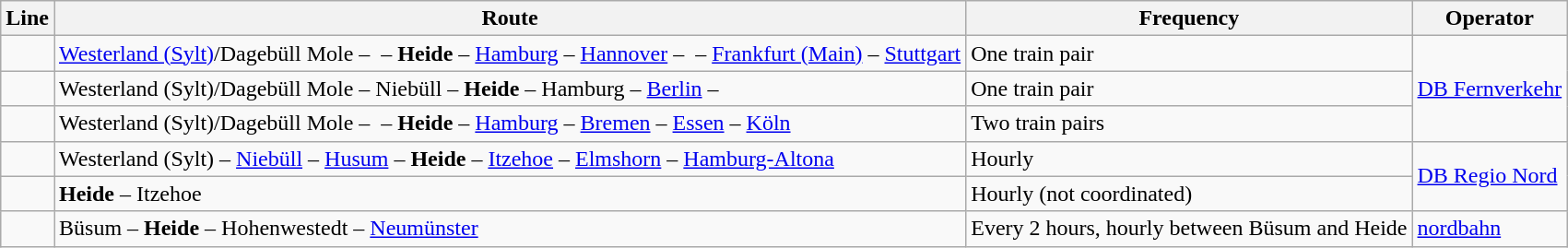<table class="wikitable">
<tr>
<th>Line</th>
<th>Route</th>
<th>Frequency</th>
<th>Operator</th>
</tr>
<tr>
<td></td>
<td><a href='#'>Westerland (Sylt)</a>/Dagebüll Mole –  – <strong>Heide</strong> – <a href='#'>Hamburg</a> – <a href='#'>Hannover</a> –  – <a href='#'>Frankfurt (Main)</a> – <a href='#'>Stuttgart</a></td>
<td>One train pair</td>
<td rowspan="3"><a href='#'>DB Fernverkehr</a></td>
</tr>
<tr>
<td></td>
<td>Westerland (Sylt)/Dagebüll Mole – Niebüll – <strong>Heide</strong> – Hamburg – <a href='#'>Berlin</a> – </td>
<td>One train pair</td>
</tr>
<tr>
<td></td>
<td>Westerland (Sylt)/Dagebüll Mole –  – <strong>Heide</strong> – <a href='#'>Hamburg</a> – <a href='#'>Bremen</a> – <a href='#'>Essen</a> – <a href='#'>Köln</a></td>
<td>Two train pairs</td>
</tr>
<tr>
<td></td>
<td>Westerland (Sylt) – <a href='#'>Niebüll</a> – <a href='#'>Husum</a> – <strong>Heide</strong> – <a href='#'>Itzehoe</a> – <a href='#'>Elmshorn</a> – <a href='#'>Hamburg-Altona</a></td>
<td>Hourly</td>
<td rowspan="2"><a href='#'>DB Regio Nord</a></td>
</tr>
<tr>
<td></td>
<td><strong>Heide</strong> – Itzehoe</td>
<td>Hourly (not coordinated)</td>
</tr>
<tr>
<td></td>
<td>Büsum – <strong>Heide</strong> – Hohenwestedt – <a href='#'>Neumünster</a></td>
<td>Every 2 hours, hourly between Büsum and Heide</td>
<td><a href='#'>nordbahn</a></td>
</tr>
</table>
